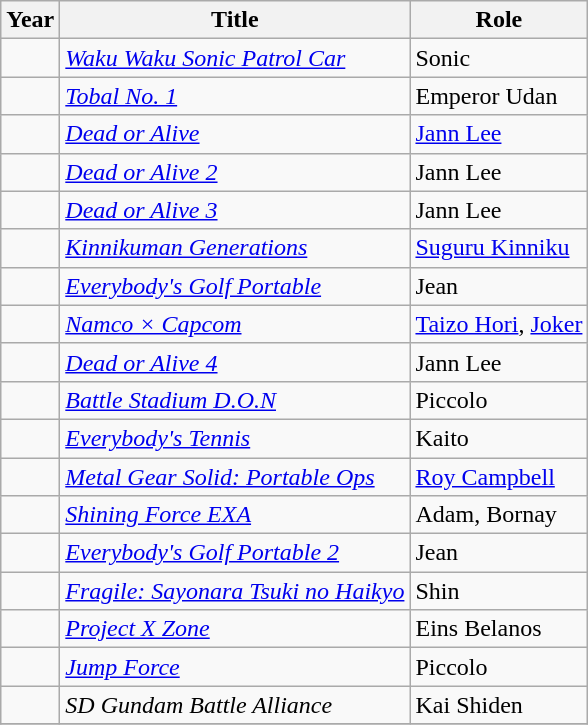<table class="wikitable">
<tr>
<th>Year</th>
<th>Title</th>
<th>Role</th>
</tr>
<tr>
<td></td>
<td><em><a href='#'>Waku Waku Sonic Patrol Car</a></em></td>
<td>Sonic</td>
</tr>
<tr>
<td></td>
<td><em><a href='#'>Tobal No. 1</a></em></td>
<td>Emperor Udan</td>
</tr>
<tr>
<td></td>
<td><em><a href='#'>Dead or Alive</a></em></td>
<td><a href='#'>Jann Lee</a></td>
</tr>
<tr>
<td></td>
<td><em><a href='#'>Dead or Alive 2</a></em></td>
<td>Jann Lee</td>
</tr>
<tr>
<td></td>
<td><em><a href='#'>Dead or Alive 3</a></em></td>
<td>Jann Lee</td>
</tr>
<tr>
<td></td>
<td><em><a href='#'>Kinnikuman Generations</a></em></td>
<td><a href='#'>Suguru Kinniku</a></td>
</tr>
<tr>
<td></td>
<td><em><a href='#'>Everybody's Golf Portable</a></em></td>
<td>Jean</td>
</tr>
<tr>
<td></td>
<td><em><a href='#'>Namco × Capcom</a></em></td>
<td><a href='#'>Taizo Hori</a>, <a href='#'>Joker</a></td>
</tr>
<tr>
<td></td>
<td><em><a href='#'>Dead or Alive 4</a></em></td>
<td>Jann Lee</td>
</tr>
<tr>
<td></td>
<td><em><a href='#'>Battle Stadium D.O.N</a></em></td>
<td>Piccolo</td>
</tr>
<tr>
<td></td>
<td><em><a href='#'>Everybody's Tennis</a></em></td>
<td>Kaito</td>
</tr>
<tr>
<td></td>
<td><em><a href='#'>Metal Gear Solid: Portable Ops</a></em></td>
<td><a href='#'>Roy Campbell</a></td>
</tr>
<tr>
<td></td>
<td><em><a href='#'>Shining Force EXA</a></em></td>
<td>Adam, Bornay</td>
</tr>
<tr>
<td></td>
<td><em><a href='#'>Everybody's Golf Portable 2</a></em></td>
<td>Jean</td>
</tr>
<tr>
<td></td>
<td><em><a href='#'>Fragile: Sayonara Tsuki no Haikyo</a></em></td>
<td>Shin</td>
</tr>
<tr>
<td></td>
<td><em><a href='#'>Project X Zone</a></em></td>
<td>Eins Belanos</td>
</tr>
<tr>
<td></td>
<td><em><a href='#'>Jump Force</a></em></td>
<td>Piccolo</td>
</tr>
<tr>
<td></td>
<td><em>SD Gundam Battle Alliance</em></td>
<td>Kai Shiden</td>
</tr>
<tr>
</tr>
</table>
